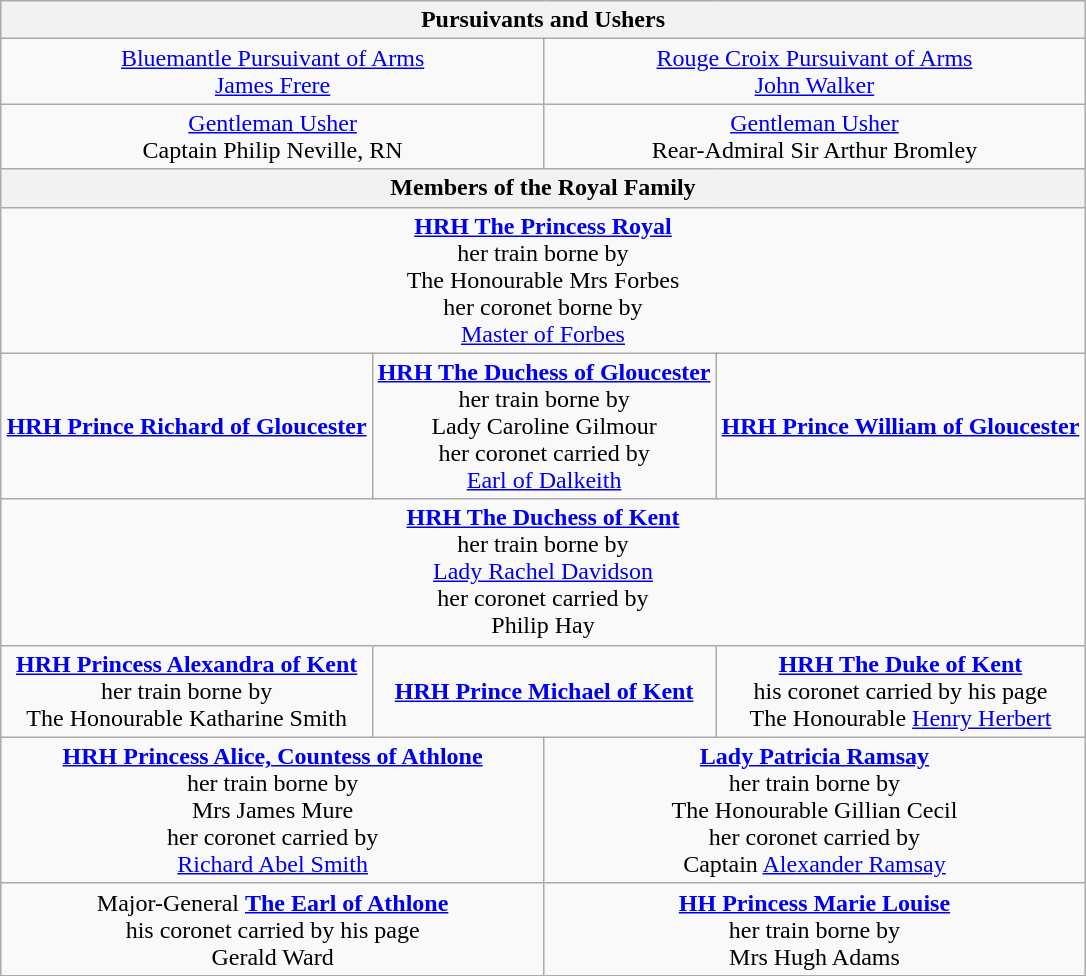<table class="wikitable" style="text-align:center; margin-left: auto; margin-right: auto; border: none;">
<tr>
<th colspan="6">Pursuivants and Ushers</th>
</tr>
<tr>
<td colspan="3"><a href='#'>Bluemantle Pursuivant of Arms</a><br><a href='#'>James Frere</a></td>
<td colspan="3"><a href='#'>Rouge Croix Pursuivant of Arms</a><br><a href='#'>John Walker</a></td>
</tr>
<tr>
<td colspan="3"><a href='#'>Gentleman Usher</a><br>Captain Philip Neville, RN</td>
<td colspan="3"><a href='#'>Gentleman Usher</a><br>Rear-Admiral Sir Arthur Bromley </td>
</tr>
<tr>
<th colspan="6">Members of the Royal Family</th>
</tr>
<tr>
<td colspan="6"><strong><a href='#'>HRH The Princess Royal</a></strong> <br>her train borne by<br>The Honourable Mrs Forbes<br>her coronet borne by<br><a href='#'>Master of Forbes</a></td>
</tr>
<tr>
<td colspan="2"><a href='#'><strong>HRH Prince Richard of Gloucester</strong></a></td>
<td colspan="2"><a href='#'><strong>HRH The Duchess of Gloucester</strong></a> <br>her train borne by<br>Lady Caroline Gilmour<br>her coronet carried by<br><a href='#'>Earl of Dalkeith</a></td>
<td colspan="2"><a href='#'><strong>HRH Prince William of Gloucester</strong></a></td>
</tr>
<tr>
<td colspan="6"><strong><a href='#'>HRH The Duchess of Kent</a></strong> <br>her train borne by<br><a href='#'>Lady Rachel Davidson</a><br>her coronet carried by<br>Philip Hay </td>
</tr>
<tr>
<td colspan="2"><a href='#'><strong>HRH Princess Alexandra of Kent</strong></a><br>her train borne by<br>The Honourable Katharine Smith</td>
<td colspan="2"><a href='#'><strong>HRH Prince Michael of Kent</strong></a></td>
<td colspan="2"><a href='#'><strong>HRH The Duke of Kent</strong></a><br>his coronet carried by his page<br>The Honourable <a href='#'>Henry Herbert</a></td>
</tr>
<tr>
<td colspan="3"><a href='#'><strong>HRH Princess Alice, Countess of Athlone</strong></a> <br>her train borne by<br>Mrs James Mure<br>her coronet carried by<br><a href='#'>Richard Abel Smith</a></td>
<td colspan="3"><a href='#'><strong>Lady Patricia Ramsay</strong></a> <br>her train borne by<br>The Honourable Gillian Cecil<br>her coronet carried by<br>Captain <a href='#'>Alexander Ramsay</a></td>
</tr>
<tr>
<td colspan="3">Major-General <a href='#'><strong>The Earl of Athlone</strong></a> <br>his coronet carried by his page<br>Gerald Ward</td>
<td colspan="3"><a href='#'><strong>HH Princess Marie Louise</strong></a> <br>her train borne by<br>Mrs Hugh Adams</td>
</tr>
</table>
